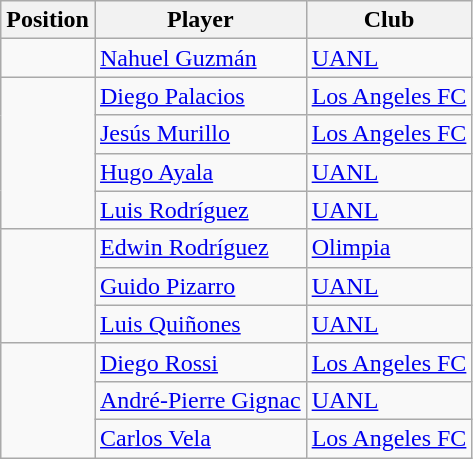<table class="wikitable">
<tr>
<th>Position</th>
<th>Player</th>
<th>Club</th>
</tr>
<tr>
<td align=center></td>
<td> <a href='#'>Nahuel Guzmán</a></td>
<td> <a href='#'>UANL</a></td>
</tr>
<tr>
<td align=center rowspan=4></td>
<td> <a href='#'>Diego Palacios</a></td>
<td> <a href='#'>Los Angeles FC</a></td>
</tr>
<tr>
<td> <a href='#'>Jesús Murillo</a></td>
<td> <a href='#'>Los Angeles FC</a></td>
</tr>
<tr>
<td> <a href='#'>Hugo Ayala</a></td>
<td> <a href='#'>UANL</a></td>
</tr>
<tr>
<td> <a href='#'>Luis Rodríguez</a></td>
<td> <a href='#'>UANL</a></td>
</tr>
<tr>
<td align=center rowspan=3></td>
<td> <a href='#'>Edwin Rodríguez</a></td>
<td> <a href='#'>Olimpia</a></td>
</tr>
<tr>
<td> <a href='#'>Guido Pizarro</a></td>
<td> <a href='#'>UANL</a></td>
</tr>
<tr>
<td> <a href='#'>Luis Quiñones</a></td>
<td> <a href='#'>UANL</a></td>
</tr>
<tr>
<td align=center rowspan=3></td>
<td> <a href='#'>Diego Rossi</a></td>
<td> <a href='#'>Los Angeles FC</a></td>
</tr>
<tr>
<td> <a href='#'>André-Pierre Gignac</a></td>
<td> <a href='#'>UANL</a></td>
</tr>
<tr>
<td> <a href='#'>Carlos Vela</a></td>
<td> <a href='#'>Los Angeles FC</a></td>
</tr>
</table>
